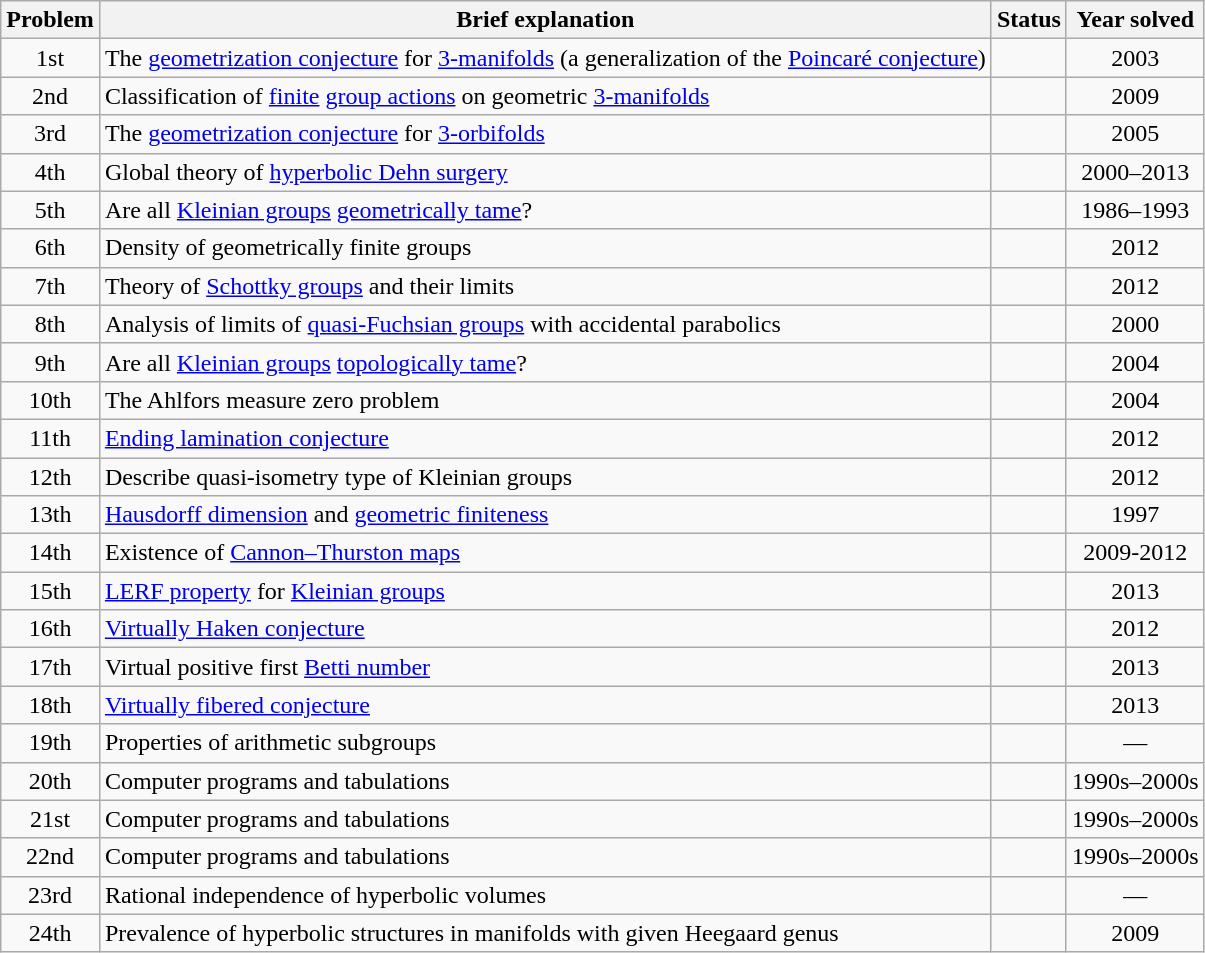<table class="wikitable sortable">
<tr>
<th>Problem</th>
<th>Brief explanation</th>
<th>Status</th>
<th>Year solved</th>
</tr>
<tr>
<td style="text-align:center">1st</td>
<td>The <a href='#'>geometrization conjecture</a> for <a href='#'>3-manifolds</a> (a generalization of the <a href='#'>Poincaré conjecture</a>)</td>
<td></td>
<td style="text-align:center">2003</td>
</tr>
<tr>
<td style="text-align:center">2nd</td>
<td>Classification of <a href='#'>finite</a> <a href='#'>group actions</a> on geometric <a href='#'>3-manifolds</a></td>
<td></td>
<td style="text-align:center">2009</td>
</tr>
<tr>
<td style="text-align:center">3rd</td>
<td>The <a href='#'>geometrization conjecture</a> for <a href='#'>3-orbifolds</a></td>
<td></td>
<td style="text-align:center">2005</td>
</tr>
<tr>
<td style="text-align:center">4th</td>
<td>Global theory of <a href='#'>hyperbolic Dehn surgery</a></td>
<td></td>
<td style="text-align:center">2000–2013</td>
</tr>
<tr>
<td style="text-align:center">5th</td>
<td>Are all <a href='#'>Kleinian groups</a> <a href='#'>geometrically tame</a>?</td>
<td></td>
<td style="text-align:center">1986–1993</td>
</tr>
<tr>
<td style="text-align:center">6th</td>
<td>Density of geometrically finite groups</td>
<td></td>
<td style="text-align:center">2012</td>
</tr>
<tr>
<td style="text-align:center">7th</td>
<td>Theory of <a href='#'>Schottky groups</a> and their limits</td>
<td></td>
<td style="text-align:center">2012</td>
</tr>
<tr>
<td style="text-align:center">8th</td>
<td>Analysis of limits of <a href='#'>quasi-Fuchsian groups</a> with accidental parabolics</td>
<td></td>
<td style="text-align:center">2000</td>
</tr>
<tr>
<td style="text-align:center">9th</td>
<td>Are all <a href='#'>Kleinian groups</a> <a href='#'>topologically tame</a>?</td>
<td></td>
<td style="text-align:center">2004</td>
</tr>
<tr>
<td style="text-align:center">10th</td>
<td>The Ahlfors measure zero problem</td>
<td></td>
<td style="text-align:center">2004</td>
</tr>
<tr>
<td style="text-align:center">11th</td>
<td><a href='#'>Ending lamination conjecture</a></td>
<td></td>
<td style="text-align:center">2012</td>
</tr>
<tr>
<td style="text-align:center">12th</td>
<td>Describe quasi-isometry type of Kleinian groups</td>
<td></td>
<td style="text-align:center">2012</td>
</tr>
<tr>
<td style="text-align:center">13th</td>
<td><a href='#'>Hausdorff dimension</a> and <a href='#'>geometric finiteness</a></td>
<td></td>
<td style="text-align:center">1997</td>
</tr>
<tr>
<td style="text-align:center">14th</td>
<td>Existence of <a href='#'>Cannon–Thurston maps</a></td>
<td></td>
<td style="text-align:center">2009-2012</td>
</tr>
<tr>
<td style="text-align:center">15th</td>
<td><a href='#'>LERF property</a> for <a href='#'>Kleinian groups</a></td>
<td></td>
<td style="text-align:center">2013</td>
</tr>
<tr>
<td style="text-align:center">16th</td>
<td><a href='#'>Virtually Haken conjecture</a></td>
<td></td>
<td style="text-align:center">2012</td>
</tr>
<tr>
<td style="text-align:center">17th</td>
<td>Virtual positive first <a href='#'>Betti number</a></td>
<td></td>
<td style="text-align:center">2013</td>
</tr>
<tr>
<td style="text-align:center">18th</td>
<td><a href='#'>Virtually fibered conjecture</a></td>
<td></td>
<td style="text-align:center">2013</td>
</tr>
<tr>
<td style="text-align:center">19th</td>
<td>Properties of arithmetic subgroups</td>
<td></td>
<td style="text-align:center">—</td>
</tr>
<tr>
<td style="text-align:center">20th</td>
<td>Computer programs and tabulations</td>
<td></td>
<td style="text-align:center">1990s–2000s</td>
</tr>
<tr>
<td style="text-align:center">21st</td>
<td>Computer programs and tabulations</td>
<td></td>
<td style="text-align:center">1990s–2000s</td>
</tr>
<tr>
<td style="text-align:center">22nd</td>
<td>Computer programs and tabulations</td>
<td></td>
<td style="text-align:center">1990s–2000s</td>
</tr>
<tr>
<td style="text-align:center">23rd</td>
<td>Rational independence of hyperbolic volumes</td>
<td></td>
<td style="text-align:center">—</td>
</tr>
<tr>
<td style="text-align:center">24th</td>
<td>Prevalence of hyperbolic structures in manifolds with given Heegaard genus</td>
<td></td>
<td style="text-align:center">2009</td>
</tr>
</table>
